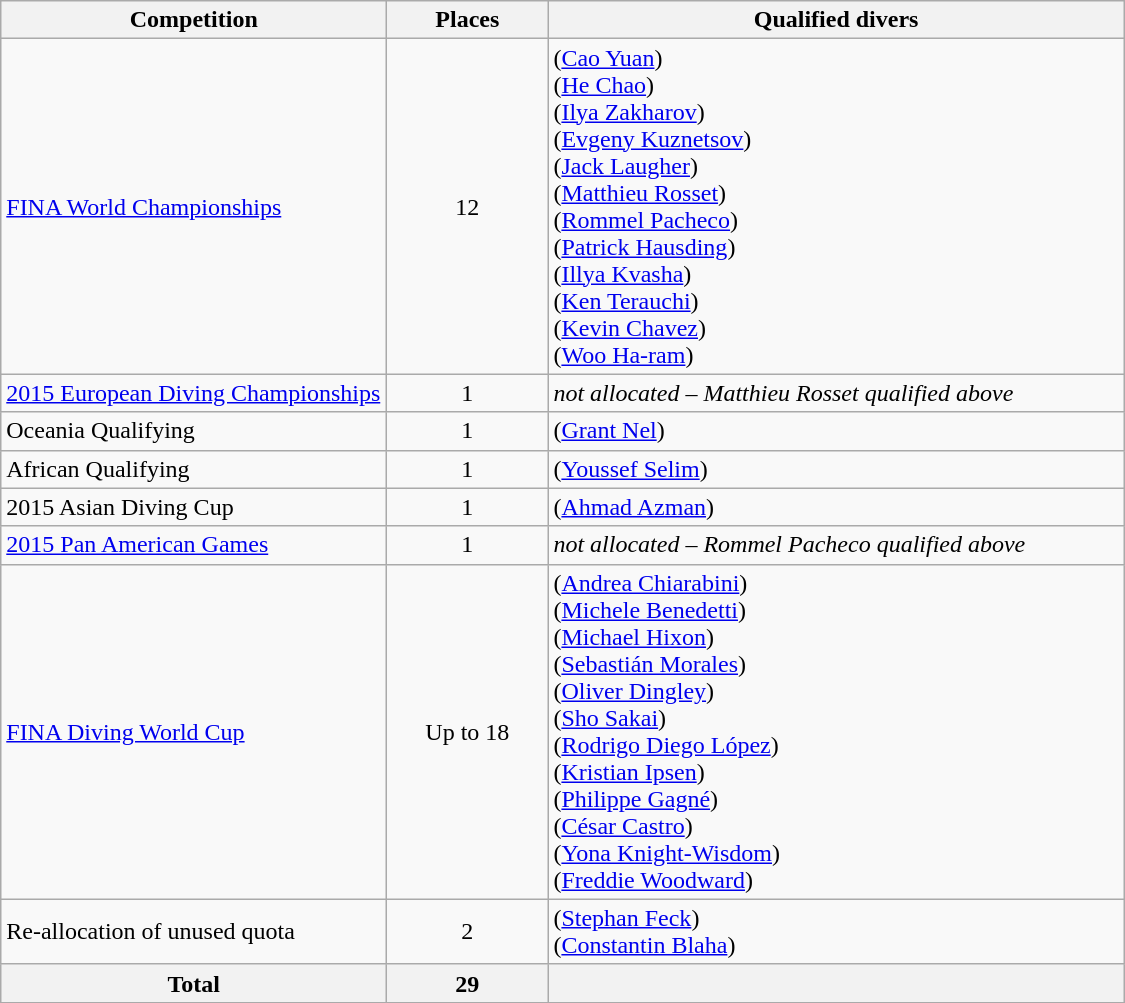<table class="wikitable" width=750>
<tr>
<th width=250>Competition</th>
<th width=100>Places</th>
<th>Qualified divers</th>
</tr>
<tr>
<td><a href='#'>FINA World Championships</a></td>
<td align=center>12</td>
<td> (<a href='#'>Cao Yuan</a>)<br> (<a href='#'>He Chao</a>)<br> (<a href='#'>Ilya Zakharov</a>)<br> (<a href='#'>Evgeny Kuznetsov</a>)<br> (<a href='#'>Jack Laugher</a>)<br> (<a href='#'>Matthieu Rosset</a>)<br> (<a href='#'>Rommel Pacheco</a>)<br> (<a href='#'>Patrick Hausding</a>)<br> (<a href='#'>Illya Kvasha</a>)<br> (<a href='#'>Ken Terauchi</a>)<br> (<a href='#'>Kevin Chavez</a>)<br> (<a href='#'>Woo Ha-ram</a>)</td>
</tr>
<tr>
<td><a href='#'>2015 European Diving Championships</a></td>
<td align=center>1</td>
<td><em>not allocated – Matthieu Rosset qualified above</em></td>
</tr>
<tr>
<td>Oceania Qualifying</td>
<td align=center>1</td>
<td> (<a href='#'>Grant Nel</a>)</td>
</tr>
<tr>
<td>African Qualifying</td>
<td align=center>1</td>
<td> (<a href='#'>Youssef Selim</a>)</td>
</tr>
<tr>
<td>2015 Asian Diving Cup</td>
<td align=center>1</td>
<td> (<a href='#'>Ahmad Azman</a>)</td>
</tr>
<tr>
<td><a href='#'>2015 Pan American Games</a></td>
<td align=center>1</td>
<td><em>not allocated – Rommel Pacheco qualified above</em></td>
</tr>
<tr>
<td><a href='#'>FINA Diving World Cup</a></td>
<td align=center>Up to 18</td>
<td> (<a href='#'>Andrea Chiarabini</a>)<br> (<a href='#'>Michele Benedetti</a>)<br> (<a href='#'>Michael Hixon</a>)<br> (<a href='#'>Sebastián Morales</a>)<br> (<a href='#'>Oliver Dingley</a>)<br> (<a href='#'>Sho Sakai</a>)<br> (<a href='#'>Rodrigo Diego López</a>)<br> (<a href='#'>Kristian Ipsen</a>)<br> (<a href='#'>Philippe Gagné</a>)<br> (<a href='#'>César Castro</a>)<br> (<a href='#'>Yona Knight-Wisdom</a>)<br> (<a href='#'>Freddie Woodward</a>)</td>
</tr>
<tr>
<td>Re-allocation of unused quota</td>
<td align=center>2</td>
<td> (<a href='#'>Stephan Feck</a>)<br> (<a href='#'>Constantin Blaha</a>)</td>
</tr>
<tr>
<th>Total</th>
<th>29</th>
<th></th>
</tr>
</table>
